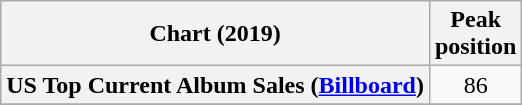<table class="wikitable plainrowheaders" style="text-align:center;">
<tr>
<th>Chart (2019)</th>
<th>Peak<br>position</th>
</tr>
<tr>
<th scope="row">US Top Current Album Sales (<a href='#'>Billboard</a>)</th>
<td>86</td>
</tr>
<tr>
</tr>
<tr>
</tr>
</table>
